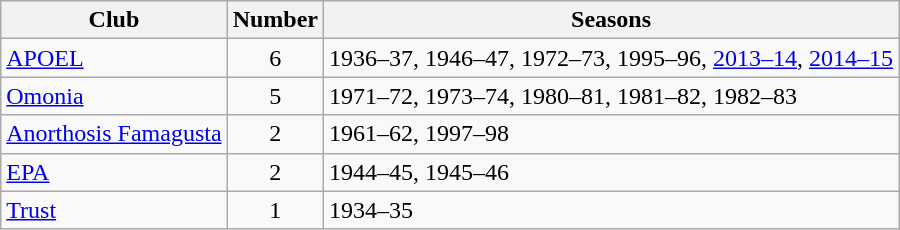<table class="wikitable sortable">
<tr>
<th>Club</th>
<th>Number</th>
<th>Seasons</th>
</tr>
<tr>
<td><a href='#'>APOEL</a></td>
<td style="text-align:center">6</td>
<td>1936–37, 1946–47, 1972–73, 1995–96, <a href='#'>2013–14</a>, <a href='#'>2014–15</a></td>
</tr>
<tr>
<td><a href='#'>Omonia</a></td>
<td style="text-align:center">5</td>
<td>1971–72, 1973–74, 1980–81, 1981–82, 1982–83</td>
</tr>
<tr>
<td><a href='#'>Anorthosis Famagusta</a></td>
<td style="text-align:center">2</td>
<td>1961–62, 1997–98</td>
</tr>
<tr>
<td><a href='#'>EPA</a></td>
<td style="text-align:center">2</td>
<td>1944–45, 1945–46</td>
</tr>
<tr>
<td><a href='#'>Trust</a></td>
<td style="text-align:center">1</td>
<td>1934–35</td>
</tr>
</table>
